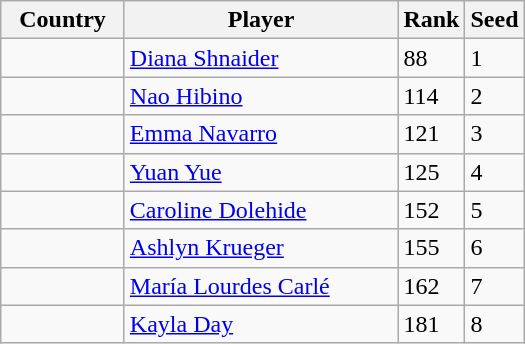<table class="wikitable">
<tr>
<th width="75">Country</th>
<th width="175">Player</th>
<th>Rank</th>
<th>Seed</th>
</tr>
<tr>
<td></td>
<td><a href='#'>Diana Shnaider</a></td>
<td>88</td>
<td>1</td>
</tr>
<tr>
<td></td>
<td><a href='#'>Nao Hibino</a></td>
<td>114</td>
<td>2</td>
</tr>
<tr>
<td></td>
<td><a href='#'>Emma Navarro</a></td>
<td>121</td>
<td>3</td>
</tr>
<tr>
<td></td>
<td><a href='#'>Yuan Yue</a></td>
<td>125</td>
<td>4</td>
</tr>
<tr>
<td></td>
<td><a href='#'>Caroline Dolehide</a></td>
<td>152</td>
<td>5</td>
</tr>
<tr>
<td></td>
<td><a href='#'>Ashlyn Krueger</a></td>
<td>155</td>
<td>6</td>
</tr>
<tr>
<td></td>
<td><a href='#'>María Lourdes Carlé</a></td>
<td>162</td>
<td>7</td>
</tr>
<tr>
<td></td>
<td><a href='#'>Kayla Day</a></td>
<td>181</td>
<td>8</td>
</tr>
</table>
